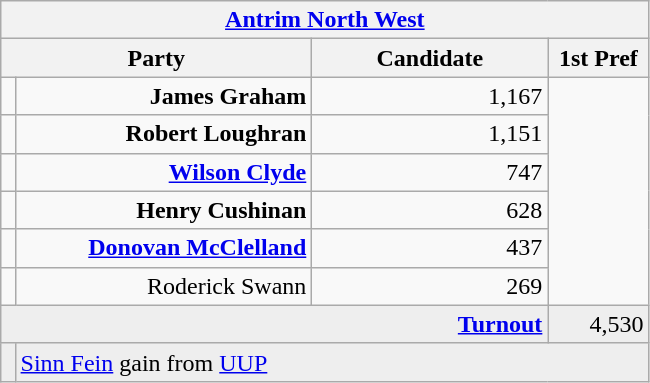<table class="wikitable">
<tr>
<th colspan="4" align="center"><a href='#'>Antrim North West</a></th>
</tr>
<tr>
<th colspan="2" align="center" width=200>Party</th>
<th width=150>Candidate</th>
<th width=60>1st Pref</th>
</tr>
<tr>
<td></td>
<td align="right"><strong>James Graham</strong></td>
<td align="right">1,167</td>
</tr>
<tr>
<td></td>
<td align="right"><strong>Robert Loughran</strong></td>
<td align="right">1,151</td>
</tr>
<tr>
<td></td>
<td align="right"><strong><a href='#'>Wilson Clyde</a></strong></td>
<td align="right">747</td>
</tr>
<tr>
<td></td>
<td align="right"><strong>Henry Cushinan</strong></td>
<td align="right">628</td>
</tr>
<tr>
<td></td>
<td align="right"><strong><a href='#'>Donovan McClelland</a></strong></td>
<td align="right">437</td>
</tr>
<tr>
<td></td>
<td align="right">Roderick Swann</td>
<td align="right">269</td>
</tr>
<tr bgcolor="EEEEEE">
<td colspan=3 align="right"><strong><a href='#'>Turnout</a></strong></td>
<td align="right">4,530</td>
</tr>
<tr bgcolor="EEEEEE">
<td bgcolor=></td>
<td colspan=3 bgcolor="EEEEEE"><a href='#'>Sinn Fein</a> gain from <a href='#'>UUP</a></td>
</tr>
</table>
